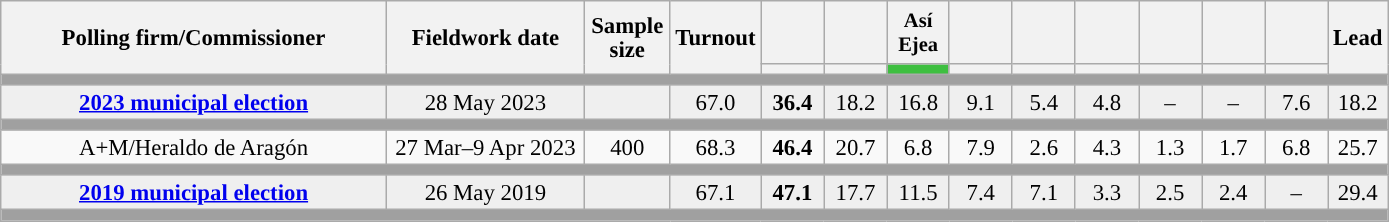<table class="wikitable collapsible collapsed" style="text-align:center; font-size:95%; line-height:16px;">
<tr style="height:42px;">
<th style="width:250px;" rowspan="2">Polling firm/Commissioner</th>
<th style="width:125px;" rowspan="2">Fieldwork date</th>
<th style="width:50px;" rowspan="2">Sample size</th>
<th style="width:45px;" rowspan="2">Turnout</th>
<th style="width:35px;"></th>
<th style="width:35px;"></th>
<th style="width:35px; font-size:90%;">Así<br>Ejea</th>
<th style="width:35px;"></th>
<th style="width:35px;"></th>
<th style="width:35px;"></th>
<th style="width:35px;"></th>
<th style="width:35px;"></th>
<th style="width:35px;"></th>
<th style="width:30px;" rowspan="2">Lead</th>
</tr>
<tr>
<th style="color:inherit;background:"></th>
<th style="color:inherit;background:"></th>
<th style="color:inherit;background:#3EBF40;"></th>
<th style="color:inherit;background:"></th>
<th style="color:inherit;background:"></th>
<th style="color:inherit;background:"></th>
<th style="color:inherit;background:"></th>
<th style="color:inherit;background:"></th>
<th style="color:inherit;background:"></th>
</tr>
<tr>
<td colspan="14" style="background:#A0A0A0"></td>
</tr>
<tr style="background:#EFEFEF;">
<td><strong><a href='#'>2023 municipal election</a></strong></td>
<td>28 May 2023</td>
<td></td>
<td>67.0</td>
<td><strong>36.4</strong><br></td>
<td>18.2<br></td>
<td>16.8<br></td>
<td>9.1<br></td>
<td>5.4<br></td>
<td>4.8<br></td>
<td>–</td>
<td>–</td>
<td>7.6<br></td>
<td style="background:">18.2</td>
</tr>
<tr>
<td colspan="14" style="background:#A0A0A0"></td>
</tr>
<tr>
<td>A+M/Heraldo de Aragón</td>
<td>27 Mar–9 Apr 2023</td>
<td>400</td>
<td>68.3</td>
<td><strong>46.4</strong><br></td>
<td>20.7<br></td>
<td>6.8<br></td>
<td>7.9<br></td>
<td>2.6<br></td>
<td>4.3<br></td>
<td>1.3<br></td>
<td>1.7<br></td>
<td>6.8<br></td>
<td style="background:">25.7</td>
</tr>
<tr>
<td colspan="14" style="background:#A0A0A0"></td>
</tr>
<tr style="background:#EFEFEF;">
<td><strong><a href='#'>2019 municipal election</a></strong></td>
<td>26 May 2019</td>
<td></td>
<td>67.1</td>
<td><strong>47.1</strong><br></td>
<td>17.7<br></td>
<td>11.5<br></td>
<td>7.4<br></td>
<td>7.1<br></td>
<td>3.3<br></td>
<td>2.5<br></td>
<td>2.4<br></td>
<td>–</td>
<td style="background:">29.4</td>
</tr>
<tr>
<td colspan="14" style="background:#A0A0A0"></td>
</tr>
</table>
